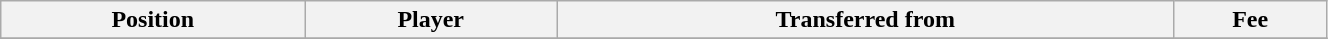<table class="wikitable sortable" style="width:70%; text-align:center; font-size:100%; text-align:left;">
<tr>
<th>Position</th>
<th>Player</th>
<th>Transferred from</th>
<th>Fee</th>
</tr>
<tr>
</tr>
</table>
